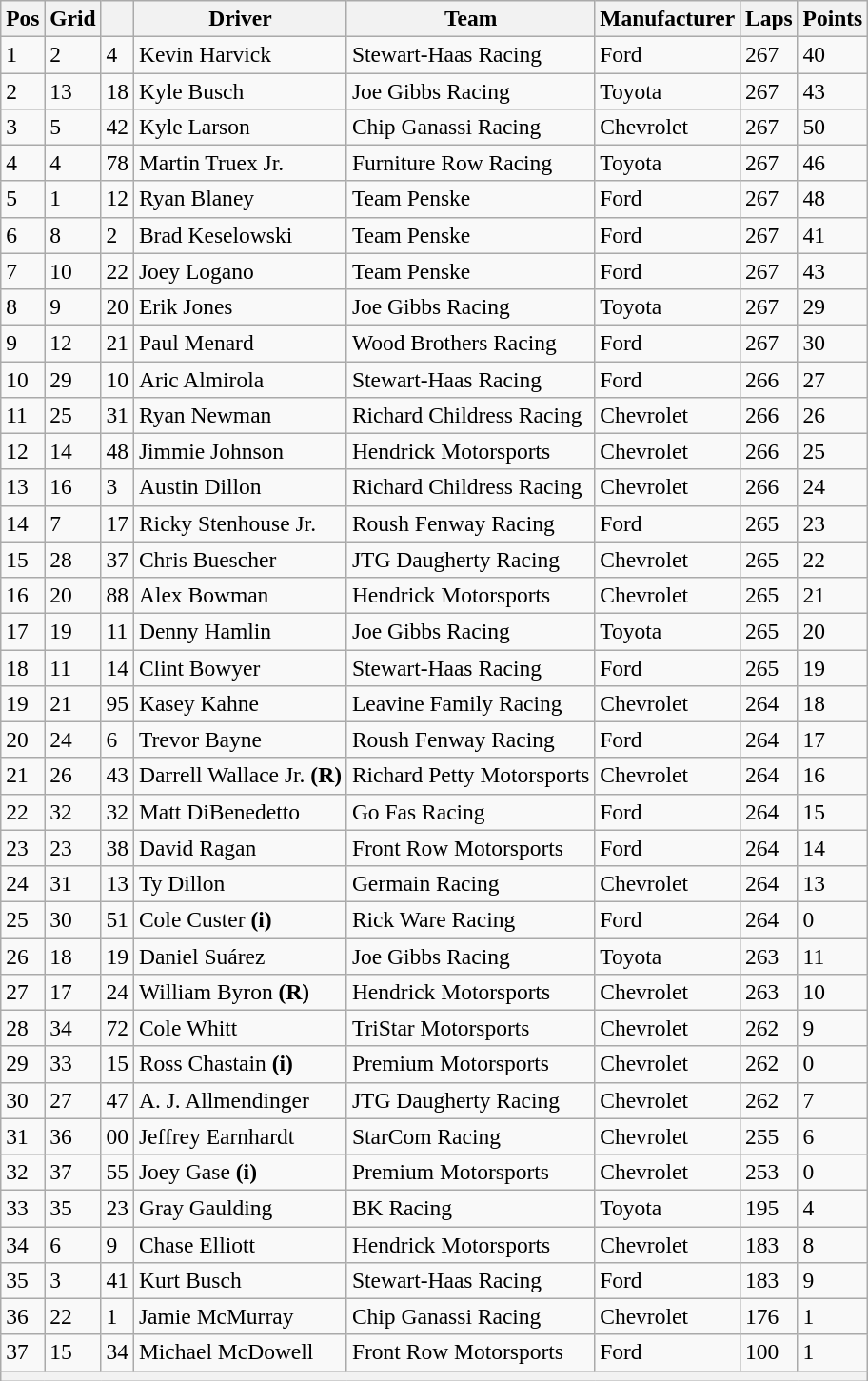<table class="wikitable" style="font-size:98%">
<tr>
<th>Pos</th>
<th>Grid</th>
<th></th>
<th>Driver</th>
<th>Team</th>
<th>Manufacturer</th>
<th>Laps</th>
<th>Points</th>
</tr>
<tr>
<td>1</td>
<td>2</td>
<td>4</td>
<td>Kevin Harvick</td>
<td>Stewart-Haas Racing</td>
<td>Ford</td>
<td>267</td>
<td>40</td>
</tr>
<tr>
<td>2</td>
<td>13</td>
<td>18</td>
<td>Kyle Busch</td>
<td>Joe Gibbs Racing</td>
<td>Toyota</td>
<td>267</td>
<td>43</td>
</tr>
<tr>
<td>3</td>
<td>5</td>
<td>42</td>
<td>Kyle Larson</td>
<td>Chip Ganassi Racing</td>
<td>Chevrolet</td>
<td>267</td>
<td>50</td>
</tr>
<tr>
<td>4</td>
<td>4</td>
<td>78</td>
<td>Martin Truex Jr.</td>
<td>Furniture Row Racing</td>
<td>Toyota</td>
<td>267</td>
<td>46</td>
</tr>
<tr>
<td>5</td>
<td>1</td>
<td>12</td>
<td>Ryan Blaney</td>
<td>Team Penske</td>
<td>Ford</td>
<td>267</td>
<td>48</td>
</tr>
<tr>
<td>6</td>
<td>8</td>
<td>2</td>
<td>Brad Keselowski</td>
<td>Team Penske</td>
<td>Ford</td>
<td>267</td>
<td>41</td>
</tr>
<tr>
<td>7</td>
<td>10</td>
<td>22</td>
<td>Joey Logano</td>
<td>Team Penske</td>
<td>Ford</td>
<td>267</td>
<td>43</td>
</tr>
<tr>
<td>8</td>
<td>9</td>
<td>20</td>
<td>Erik Jones</td>
<td>Joe Gibbs Racing</td>
<td>Toyota</td>
<td>267</td>
<td>29</td>
</tr>
<tr>
<td>9</td>
<td>12</td>
<td>21</td>
<td>Paul Menard</td>
<td>Wood Brothers Racing</td>
<td>Ford</td>
<td>267</td>
<td>30</td>
</tr>
<tr>
<td>10</td>
<td>29</td>
<td>10</td>
<td>Aric Almirola</td>
<td>Stewart-Haas Racing</td>
<td>Ford</td>
<td>266</td>
<td>27</td>
</tr>
<tr>
<td>11</td>
<td>25</td>
<td>31</td>
<td>Ryan Newman</td>
<td>Richard Childress Racing</td>
<td>Chevrolet</td>
<td>266</td>
<td>26</td>
</tr>
<tr>
<td>12</td>
<td>14</td>
<td>48</td>
<td>Jimmie Johnson</td>
<td>Hendrick Motorsports</td>
<td>Chevrolet</td>
<td>266</td>
<td>25</td>
</tr>
<tr>
<td>13</td>
<td>16</td>
<td>3</td>
<td>Austin Dillon</td>
<td>Richard Childress Racing</td>
<td>Chevrolet</td>
<td>266</td>
<td>24</td>
</tr>
<tr>
<td>14</td>
<td>7</td>
<td>17</td>
<td>Ricky Stenhouse Jr.</td>
<td>Roush Fenway Racing</td>
<td>Ford</td>
<td>265</td>
<td>23</td>
</tr>
<tr>
<td>15</td>
<td>28</td>
<td>37</td>
<td>Chris Buescher</td>
<td>JTG Daugherty Racing</td>
<td>Chevrolet</td>
<td>265</td>
<td>22</td>
</tr>
<tr>
<td>16</td>
<td>20</td>
<td>88</td>
<td>Alex Bowman</td>
<td>Hendrick Motorsports</td>
<td>Chevrolet</td>
<td>265</td>
<td>21</td>
</tr>
<tr>
<td>17</td>
<td>19</td>
<td>11</td>
<td>Denny Hamlin</td>
<td>Joe Gibbs Racing</td>
<td>Toyota</td>
<td>265</td>
<td>20</td>
</tr>
<tr>
<td>18</td>
<td>11</td>
<td>14</td>
<td>Clint Bowyer</td>
<td>Stewart-Haas Racing</td>
<td>Ford</td>
<td>265</td>
<td>19</td>
</tr>
<tr>
<td>19</td>
<td>21</td>
<td>95</td>
<td>Kasey Kahne</td>
<td>Leavine Family Racing</td>
<td>Chevrolet</td>
<td>264</td>
<td>18</td>
</tr>
<tr>
<td>20</td>
<td>24</td>
<td>6</td>
<td>Trevor Bayne</td>
<td>Roush Fenway Racing</td>
<td>Ford</td>
<td>264</td>
<td>17</td>
</tr>
<tr>
<td>21</td>
<td>26</td>
<td>43</td>
<td>Darrell Wallace Jr. <strong>(R)</strong></td>
<td>Richard Petty Motorsports</td>
<td>Chevrolet</td>
<td>264</td>
<td>16</td>
</tr>
<tr>
<td>22</td>
<td>32</td>
<td>32</td>
<td>Matt DiBenedetto</td>
<td>Go Fas Racing</td>
<td>Ford</td>
<td>264</td>
<td>15</td>
</tr>
<tr>
<td>23</td>
<td>23</td>
<td>38</td>
<td>David Ragan</td>
<td>Front Row Motorsports</td>
<td>Ford</td>
<td>264</td>
<td>14</td>
</tr>
<tr>
<td>24</td>
<td>31</td>
<td>13</td>
<td>Ty Dillon</td>
<td>Germain Racing</td>
<td>Chevrolet</td>
<td>264</td>
<td>13</td>
</tr>
<tr>
<td>25</td>
<td>30</td>
<td>51</td>
<td>Cole Custer <strong>(i)</strong></td>
<td>Rick Ware Racing</td>
<td>Ford</td>
<td>264</td>
<td>0</td>
</tr>
<tr>
<td>26</td>
<td>18</td>
<td>19</td>
<td>Daniel Suárez</td>
<td>Joe Gibbs Racing</td>
<td>Toyota</td>
<td>263</td>
<td>11</td>
</tr>
<tr>
<td>27</td>
<td>17</td>
<td>24</td>
<td>William Byron <strong>(R)</strong></td>
<td>Hendrick Motorsports</td>
<td>Chevrolet</td>
<td>263</td>
<td>10</td>
</tr>
<tr>
<td>28</td>
<td>34</td>
<td>72</td>
<td>Cole Whitt</td>
<td>TriStar Motorsports</td>
<td>Chevrolet</td>
<td>262</td>
<td>9</td>
</tr>
<tr>
<td>29</td>
<td>33</td>
<td>15</td>
<td>Ross Chastain <strong>(i)</strong></td>
<td>Premium Motorsports</td>
<td>Chevrolet</td>
<td>262</td>
<td>0</td>
</tr>
<tr>
<td>30</td>
<td>27</td>
<td>47</td>
<td>A. J. Allmendinger</td>
<td>JTG Daugherty Racing</td>
<td>Chevrolet</td>
<td>262</td>
<td>7</td>
</tr>
<tr>
<td>31</td>
<td>36</td>
<td>00</td>
<td>Jeffrey Earnhardt</td>
<td>StarCom Racing</td>
<td>Chevrolet</td>
<td>255</td>
<td>6</td>
</tr>
<tr>
<td>32</td>
<td>37</td>
<td>55</td>
<td>Joey Gase <strong>(i)</strong></td>
<td>Premium Motorsports</td>
<td>Chevrolet</td>
<td>253</td>
<td>0</td>
</tr>
<tr>
<td>33</td>
<td>35</td>
<td>23</td>
<td>Gray Gaulding</td>
<td>BK Racing</td>
<td>Toyota</td>
<td>195</td>
<td>4</td>
</tr>
<tr>
<td>34</td>
<td>6</td>
<td>9</td>
<td>Chase Elliott</td>
<td>Hendrick Motorsports</td>
<td>Chevrolet</td>
<td>183</td>
<td>8</td>
</tr>
<tr>
<td>35</td>
<td>3</td>
<td>41</td>
<td>Kurt Busch</td>
<td>Stewart-Haas Racing</td>
<td>Ford</td>
<td>183</td>
<td>9</td>
</tr>
<tr>
<td>36</td>
<td>22</td>
<td>1</td>
<td>Jamie McMurray</td>
<td>Chip Ganassi Racing</td>
<td>Chevrolet</td>
<td>176</td>
<td>1</td>
</tr>
<tr>
<td>37</td>
<td>15</td>
<td>34</td>
<td>Michael McDowell</td>
<td>Front Row Motorsports</td>
<td>Ford</td>
<td>100</td>
<td>1</td>
</tr>
<tr>
<th colspan="8"></th>
</tr>
</table>
